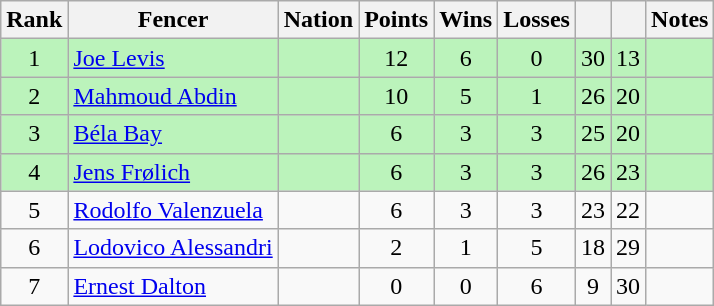<table class="wikitable sortable" style="text-align: center;">
<tr>
<th>Rank</th>
<th>Fencer</th>
<th>Nation</th>
<th>Points</th>
<th>Wins</th>
<th>Losses</th>
<th></th>
<th></th>
<th>Notes</th>
</tr>
<tr style="background:#bbf3bb;">
<td>1</td>
<td align=left><a href='#'>Joe Levis</a></td>
<td align=left></td>
<td>12</td>
<td>6</td>
<td>0</td>
<td>30</td>
<td>13</td>
<td></td>
</tr>
<tr style="background:#bbf3bb;">
<td>2</td>
<td align=left><a href='#'>Mahmoud Abdin</a></td>
<td align=left></td>
<td>10</td>
<td>5</td>
<td>1</td>
<td>26</td>
<td>20</td>
<td></td>
</tr>
<tr style="background:#bbf3bb;">
<td>3</td>
<td align=left><a href='#'>Béla Bay</a></td>
<td align=left></td>
<td>6</td>
<td>3</td>
<td>3</td>
<td>25</td>
<td>20</td>
<td></td>
</tr>
<tr style="background:#bbf3bb;">
<td>4</td>
<td align=left><a href='#'>Jens Frølich</a></td>
<td align=left></td>
<td>6</td>
<td>3</td>
<td>3</td>
<td>26</td>
<td>23</td>
<td></td>
</tr>
<tr>
<td>5</td>
<td align=left><a href='#'>Rodolfo Valenzuela</a></td>
<td align=left></td>
<td>6</td>
<td>3</td>
<td>3</td>
<td>23</td>
<td>22</td>
<td></td>
</tr>
<tr>
<td>6</td>
<td align=left><a href='#'>Lodovico Alessandri</a></td>
<td align=left></td>
<td>2</td>
<td>1</td>
<td>5</td>
<td>18</td>
<td>29</td>
<td></td>
</tr>
<tr>
<td>7</td>
<td align=left><a href='#'>Ernest Dalton</a></td>
<td align=left></td>
<td>0</td>
<td>0</td>
<td>6</td>
<td>9</td>
<td>30</td>
<td></td>
</tr>
</table>
